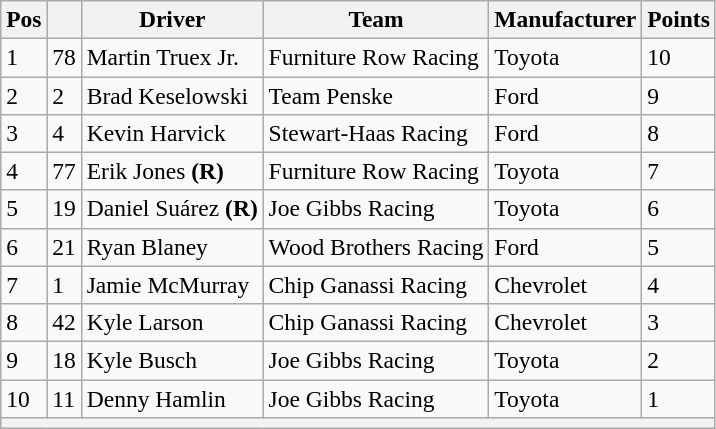<table class="wikitable" style="font-size:98%">
<tr>
<th>Pos</th>
<th></th>
<th>Driver</th>
<th>Team</th>
<th>Manufacturer</th>
<th>Points</th>
</tr>
<tr>
<td>1</td>
<td>78</td>
<td>Martin Truex Jr.</td>
<td>Furniture Row Racing</td>
<td>Toyota</td>
<td>10</td>
</tr>
<tr>
<td>2</td>
<td>2</td>
<td>Brad Keselowski</td>
<td>Team Penske</td>
<td>Ford</td>
<td>9</td>
</tr>
<tr>
<td>3</td>
<td>4</td>
<td>Kevin Harvick</td>
<td>Stewart-Haas Racing</td>
<td>Ford</td>
<td>8</td>
</tr>
<tr>
<td>4</td>
<td>77</td>
<td>Erik Jones <strong>(R)</strong></td>
<td>Furniture Row Racing</td>
<td>Toyota</td>
<td>7</td>
</tr>
<tr>
<td>5</td>
<td>19</td>
<td>Daniel Suárez <strong>(R)</strong></td>
<td>Joe Gibbs Racing</td>
<td>Toyota</td>
<td>6</td>
</tr>
<tr>
<td>6</td>
<td>21</td>
<td>Ryan Blaney</td>
<td>Wood Brothers Racing</td>
<td>Ford</td>
<td>5</td>
</tr>
<tr>
<td>7</td>
<td>1</td>
<td>Jamie McMurray</td>
<td>Chip Ganassi Racing</td>
<td>Chevrolet</td>
<td>4</td>
</tr>
<tr>
<td>8</td>
<td>42</td>
<td>Kyle Larson</td>
<td>Chip Ganassi Racing</td>
<td>Chevrolet</td>
<td>3</td>
</tr>
<tr>
<td>9</td>
<td>18</td>
<td>Kyle Busch</td>
<td>Joe Gibbs Racing</td>
<td>Toyota</td>
<td>2</td>
</tr>
<tr>
<td>10</td>
<td>11</td>
<td>Denny Hamlin</td>
<td>Joe Gibbs Racing</td>
<td>Toyota</td>
<td>1</td>
</tr>
<tr>
<th colspan="6"></th>
</tr>
</table>
